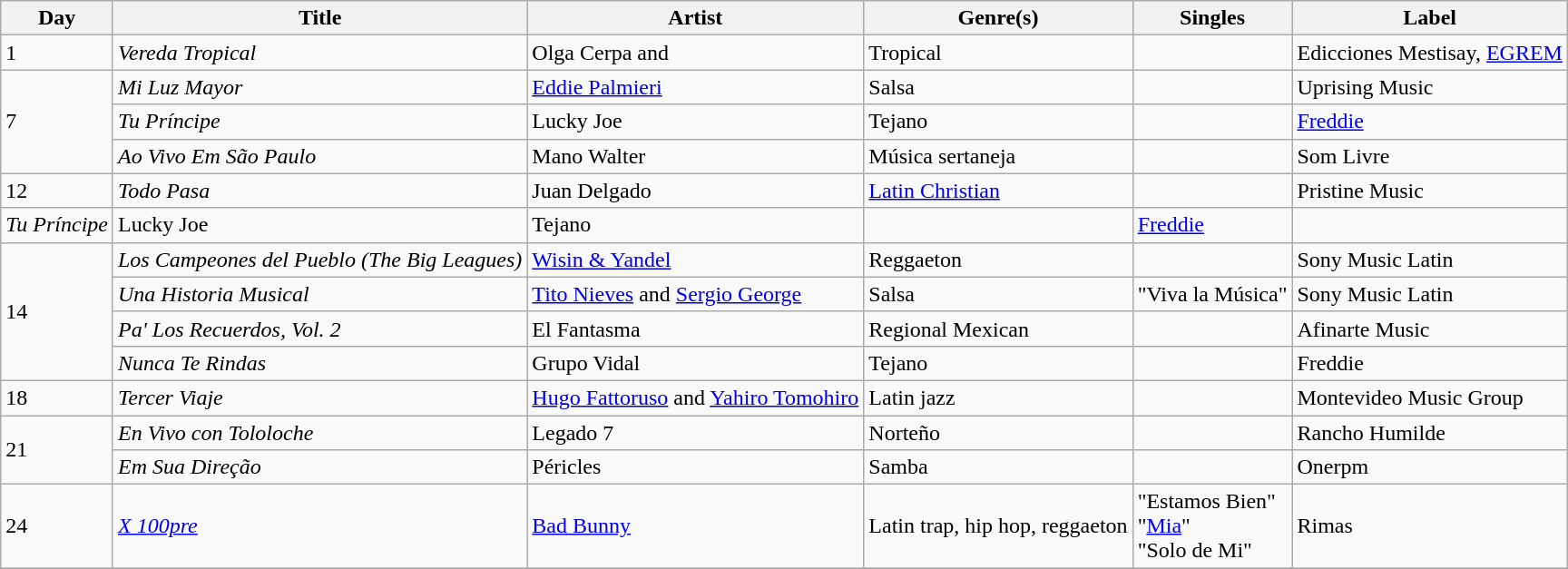<table class="wikitable sortable" style="text-align: left;">
<tr>
<th>Day</th>
<th>Title</th>
<th>Artist</th>
<th>Genre(s)</th>
<th>Singles</th>
<th>Label</th>
</tr>
<tr>
<td>1</td>
<td><em>Vereda Tropical</em></td>
<td>Olga Cerpa and</td>
<td>Tropical</td>
<td></td>
<td>Edicciones Mestisay, <a href='#'>EGREM</a></td>
</tr>
<tr>
<td rowspan="3">7</td>
<td><em>Mi Luz Mayor</em></td>
<td><a href='#'>Eddie Palmieri</a></td>
<td>Salsa</td>
<td></td>
<td>Uprising Music</td>
</tr>
<tr>
<td><em>Tu Príncipe</em></td>
<td>Lucky Joe</td>
<td>Tejano</td>
<td></td>
<td><a href='#'>Freddie</a></td>
</tr>
<tr>
<td><em>Ao Vivo Em São Paulo</em></td>
<td>Mano Walter</td>
<td>Música sertaneja</td>
<td></td>
<td>Som Livre</td>
</tr>
<tr>
<td>12</td>
<td><em>Todo Pasa</em></td>
<td>Juan Delgado</td>
<td><a href='#'>Latin Christian</a></td>
<td></td>
<td>Pristine Music</td>
</tr>
<tr>
<td><em>Tu Príncipe</em></td>
<td>Lucky Joe</td>
<td>Tejano</td>
<td></td>
<td><a href='#'>Freddie</a></td>
</tr>
<tr>
<td rowspan="4">14</td>
<td><em>Los Campeones del Pueblo (The Big Leagues)</em></td>
<td><a href='#'>Wisin & Yandel</a></td>
<td>Reggaeton</td>
<td></td>
<td>Sony Music Latin</td>
</tr>
<tr>
<td><em>Una Historia Musical</em></td>
<td><a href='#'>Tito Nieves</a> and <a href='#'>Sergio George</a></td>
<td>Salsa</td>
<td>"Viva la Música"</td>
<td>Sony Music Latin</td>
</tr>
<tr>
<td><em>Pa' Los Recuerdos, Vol. 2</em></td>
<td>El Fantasma</td>
<td>Regional Mexican</td>
<td></td>
<td>Afinarte Music</td>
</tr>
<tr>
<td><em>Nunca Te Rindas</em></td>
<td>Grupo Vidal</td>
<td>Tejano</td>
<td></td>
<td>Freddie</td>
</tr>
<tr>
<td>18</td>
<td><em>Tercer Viaje</em></td>
<td><a href='#'>Hugo Fattoruso</a> and <a href='#'>Yahiro Tomohiro</a></td>
<td>Latin jazz</td>
<td></td>
<td>Montevideo Music Group</td>
</tr>
<tr>
<td rowspan="2">21</td>
<td><em>En Vivo con Tololoche</em></td>
<td>Legado 7</td>
<td>Norteño</td>
<td></td>
<td>Rancho Humilde</td>
</tr>
<tr>
<td><em>Em Sua Direção</em></td>
<td>Péricles</td>
<td>Samba</td>
<td></td>
<td>Onerpm</td>
</tr>
<tr>
<td>24</td>
<td><em><a href='#'>X 100pre</a></em></td>
<td><a href='#'>Bad Bunny</a></td>
<td>Latin trap, hip hop, reggaeton</td>
<td>"Estamos Bien"<br>"<a href='#'>Mia</a>"<br>"Solo de Mi"</td>
<td>Rimas</td>
</tr>
<tr>
</tr>
</table>
